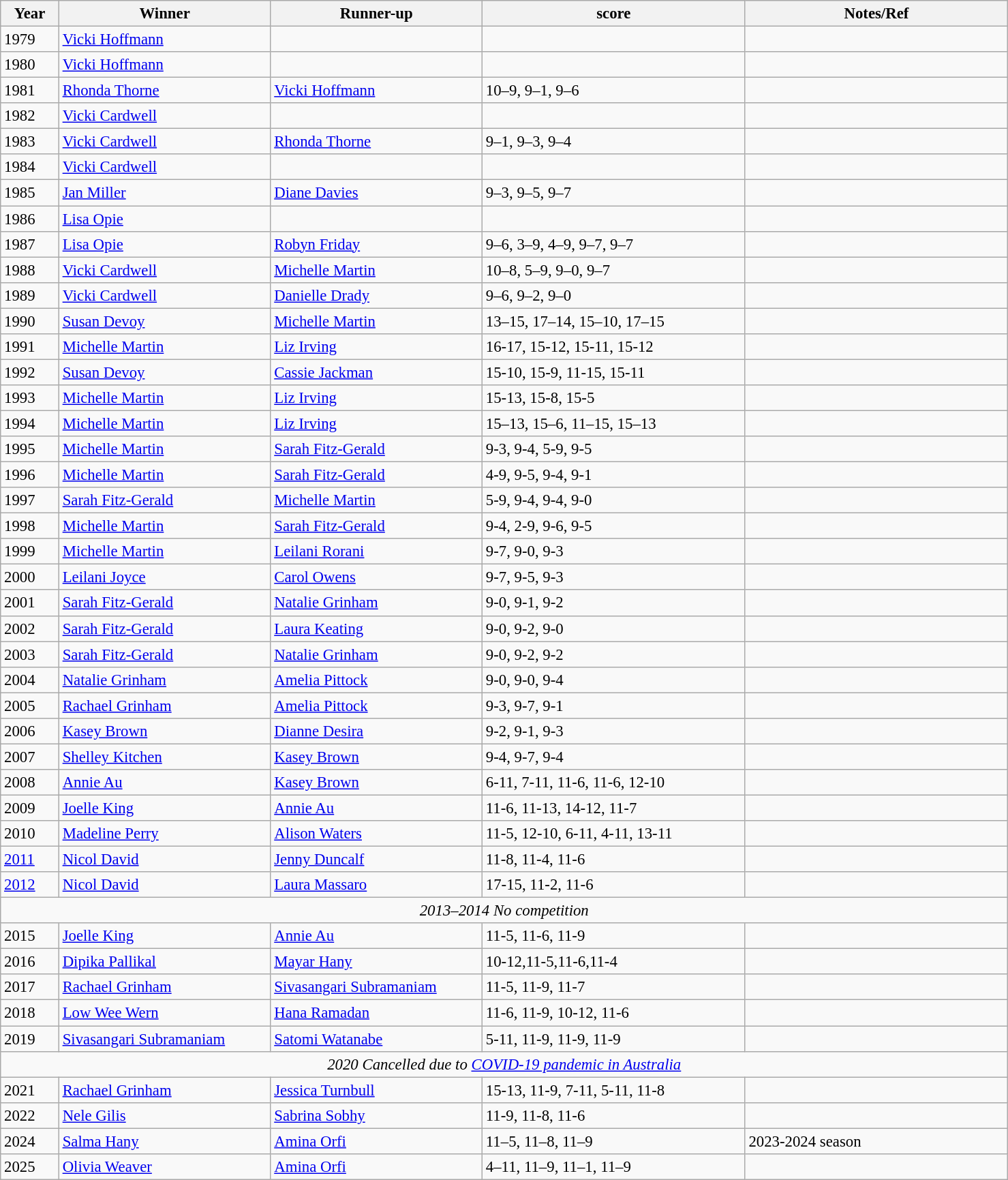<table class="wikitable" style="font-size: 95%;">
<tr>
<th width=50>Year</th>
<th width=200>Winner</th>
<th width=200>Runner-up</th>
<th width=250>score</th>
<th width=250>Notes/Ref</th>
</tr>
<tr>
<td>1979</td>
<td> <a href='#'>Vicki Hoffmann</a></td>
<td></td>
<td></td>
<td></td>
</tr>
<tr>
<td>1980</td>
<td> <a href='#'>Vicki Hoffmann</a></td>
<td></td>
<td></td>
<td></td>
</tr>
<tr>
<td>1981</td>
<td> <a href='#'>Rhonda Thorne</a></td>
<td> <a href='#'>Vicki Hoffmann</a></td>
<td>10–9, 9–1, 9–6</td>
<td></td>
</tr>
<tr>
<td>1982</td>
<td> <a href='#'>Vicki Cardwell</a></td>
<td></td>
<td></td>
<td></td>
</tr>
<tr>
<td>1983</td>
<td> <a href='#'>Vicki Cardwell</a></td>
<td> <a href='#'>Rhonda Thorne</a></td>
<td>9–1, 9–3, 9–4</td>
<td></td>
</tr>
<tr>
<td>1984</td>
<td> <a href='#'>Vicki Cardwell</a></td>
<td></td>
<td></td>
<td></td>
</tr>
<tr>
<td>1985</td>
<td> <a href='#'>Jan Miller</a></td>
<td> <a href='#'>Diane Davies</a></td>
<td>9–3, 9–5, 9–7</td>
<td></td>
</tr>
<tr>
<td>1986</td>
<td> <a href='#'>Lisa Opie</a></td>
<td></td>
<td></td>
<td></td>
</tr>
<tr>
<td>1987</td>
<td> <a href='#'>Lisa Opie</a></td>
<td> <a href='#'>Robyn Friday</a></td>
<td>9–6, 3–9, 4–9, 9–7, 9–7</td>
<td></td>
</tr>
<tr>
<td>1988</td>
<td> <a href='#'>Vicki Cardwell</a></td>
<td> <a href='#'>Michelle Martin</a></td>
<td>10–8, 5–9, 9–0, 9–7</td>
<td></td>
</tr>
<tr>
<td>1989</td>
<td> <a href='#'>Vicki Cardwell</a></td>
<td> <a href='#'>Danielle Drady</a></td>
<td>9–6, 9–2, 9–0</td>
<td></td>
</tr>
<tr>
<td>1990</td>
<td> <a href='#'>Susan Devoy</a></td>
<td> <a href='#'>Michelle Martin</a></td>
<td>13–15, 17–14, 15–10, 17–15</td>
<td></td>
</tr>
<tr>
<td>1991</td>
<td> <a href='#'>Michelle Martin</a></td>
<td> <a href='#'>Liz Irving</a></td>
<td>16-17, 15-12, 15-11, 15-12</td>
<td></td>
</tr>
<tr>
<td>1992</td>
<td> <a href='#'>Susan Devoy</a></td>
<td> <a href='#'>Cassie Jackman</a></td>
<td>15-10, 15-9, 11-15, 15-11</td>
<td></td>
</tr>
<tr>
<td>1993</td>
<td> <a href='#'>Michelle Martin</a></td>
<td> <a href='#'>Liz Irving</a></td>
<td>15-13, 15-8, 15-5</td>
<td></td>
</tr>
<tr>
<td>1994</td>
<td> <a href='#'>Michelle Martin</a></td>
<td> <a href='#'>Liz Irving</a></td>
<td>15–13, 15–6, 11–15, 15–13</td>
<td></td>
</tr>
<tr>
<td>1995</td>
<td> <a href='#'>Michelle Martin</a></td>
<td> <a href='#'>Sarah Fitz-Gerald</a></td>
<td>9-3, 9-4, 5-9, 9-5</td>
<td></td>
</tr>
<tr>
<td>1996</td>
<td> <a href='#'>Michelle Martin</a></td>
<td> <a href='#'>Sarah Fitz-Gerald</a></td>
<td>4-9, 9-5, 9-4, 9-1</td>
<td></td>
</tr>
<tr>
<td>1997</td>
<td> <a href='#'>Sarah Fitz-Gerald</a></td>
<td> <a href='#'>Michelle Martin</a></td>
<td>5-9, 9-4, 9-4, 9-0</td>
<td></td>
</tr>
<tr>
<td>1998</td>
<td> <a href='#'>Michelle Martin</a></td>
<td> <a href='#'>Sarah Fitz-Gerald</a></td>
<td>9-4, 2-9, 9-6, 9-5</td>
<td></td>
</tr>
<tr>
<td>1999</td>
<td> <a href='#'>Michelle Martin</a></td>
<td> <a href='#'>Leilani Rorani</a></td>
<td>9-7, 9-0, 9-3</td>
<td></td>
</tr>
<tr>
<td>2000</td>
<td> <a href='#'>Leilani Joyce</a></td>
<td> <a href='#'>Carol Owens</a></td>
<td>9-7, 9-5, 9-3</td>
<td></td>
</tr>
<tr>
<td>2001</td>
<td> <a href='#'>Sarah Fitz-Gerald</a></td>
<td> <a href='#'>Natalie Grinham</a></td>
<td>9-0, 9-1, 9-2</td>
<td></td>
</tr>
<tr>
<td>2002</td>
<td> <a href='#'>Sarah Fitz-Gerald</a></td>
<td> <a href='#'>Laura Keating</a></td>
<td>9-0, 9-2, 9-0</td>
<td></td>
</tr>
<tr>
<td>2003</td>
<td> <a href='#'>Sarah Fitz-Gerald</a></td>
<td> <a href='#'>Natalie Grinham</a></td>
<td>9-0, 9-2, 9-2</td>
<td></td>
</tr>
<tr>
<td>2004</td>
<td> <a href='#'>Natalie Grinham</a></td>
<td> <a href='#'>Amelia Pittock</a></td>
<td>9-0, 9-0, 9-4</td>
<td></td>
</tr>
<tr>
<td>2005</td>
<td> <a href='#'>Rachael Grinham</a></td>
<td> <a href='#'>Amelia Pittock</a></td>
<td>9-3, 9-7, 9-1</td>
<td></td>
</tr>
<tr>
<td>2006</td>
<td> <a href='#'>Kasey Brown</a></td>
<td> <a href='#'>Dianne Desira</a></td>
<td>9-2, 9-1, 9-3</td>
<td></td>
</tr>
<tr>
<td>2007</td>
<td> <a href='#'>Shelley Kitchen</a></td>
<td> <a href='#'>Kasey Brown</a></td>
<td>9-4, 9-7, 9-4</td>
<td></td>
</tr>
<tr>
<td>2008</td>
<td> <a href='#'>Annie Au</a></td>
<td> <a href='#'>Kasey Brown</a></td>
<td>6-11, 7-11, 11-6, 11-6, 12-10</td>
<td></td>
</tr>
<tr>
<td>2009</td>
<td> <a href='#'>Joelle King</a></td>
<td> <a href='#'>Annie Au</a></td>
<td>11-6, 11-13, 14-12, 11-7</td>
<td></td>
</tr>
<tr>
<td>2010</td>
<td> <a href='#'>Madeline Perry</a></td>
<td> <a href='#'>Alison Waters</a></td>
<td>11-5, 12-10, 6-11, 4-11, 13-11</td>
<td></td>
</tr>
<tr>
<td><a href='#'>2011</a></td>
<td> <a href='#'>Nicol David</a></td>
<td> <a href='#'>Jenny Duncalf</a></td>
<td>11-8, 11-4, 11-6</td>
<td></td>
</tr>
<tr>
<td><a href='#'>2012</a></td>
<td> <a href='#'>Nicol David</a></td>
<td> <a href='#'>Laura Massaro</a></td>
<td>17-15, 11-2, 11-6</td>
<td></td>
</tr>
<tr>
<td colspan=5 align="center"><em>2013–2014 No competition</em></td>
</tr>
<tr>
<td>2015</td>
<td> <a href='#'>Joelle King</a></td>
<td> <a href='#'>Annie Au</a></td>
<td>11-5, 11-6, 11-9</td>
<td></td>
</tr>
<tr>
<td>2016</td>
<td> <a href='#'>Dipika Pallikal</a></td>
<td> <a href='#'>Mayar Hany</a></td>
<td>10-12,11-5,11-6,11-4</td>
<td></td>
</tr>
<tr>
<td>2017</td>
<td> <a href='#'>Rachael Grinham</a></td>
<td> <a href='#'>Sivasangari Subramaniam</a></td>
<td>11-5, 11-9, 11-7</td>
<td></td>
</tr>
<tr>
<td>2018</td>
<td> <a href='#'>Low Wee Wern</a></td>
<td> <a href='#'>Hana Ramadan</a></td>
<td>11-6, 11-9, 10-12, 11-6</td>
<td></td>
</tr>
<tr>
<td>2019</td>
<td> <a href='#'>Sivasangari Subramaniam</a></td>
<td> <a href='#'>Satomi Watanabe</a></td>
<td>5-11, 11-9, 11-9, 11-9</td>
<td></td>
</tr>
<tr>
<td colspan=5 align="center"><em>2020 Cancelled due to <a href='#'>COVID-19 pandemic in Australia</a></em></td>
</tr>
<tr>
<td>2021</td>
<td> <a href='#'>Rachael Grinham</a></td>
<td> <a href='#'>Jessica Turnbull</a></td>
<td>15-13, 11-9, 7-11, 5-11, 11-8</td>
<td></td>
</tr>
<tr>
<td>2022</td>
<td> <a href='#'>Nele Gilis</a></td>
<td> <a href='#'>Sabrina Sobhy</a></td>
<td>11-9, 11-8, 11-6</td>
<td></td>
</tr>
<tr>
<td>2024</td>
<td> <a href='#'>Salma Hany</a></td>
<td> <a href='#'>Amina Orfi</a></td>
<td>11–5, 11–8, 11–9</td>
<td>2023-2024 season</td>
</tr>
<tr>
<td>2025</td>
<td> <a href='#'>Olivia Weaver</a></td>
<td> <a href='#'>Amina Orfi</a></td>
<td>4–11, 11–9, 11–1, 11–9</td>
<td></td>
</tr>
</table>
